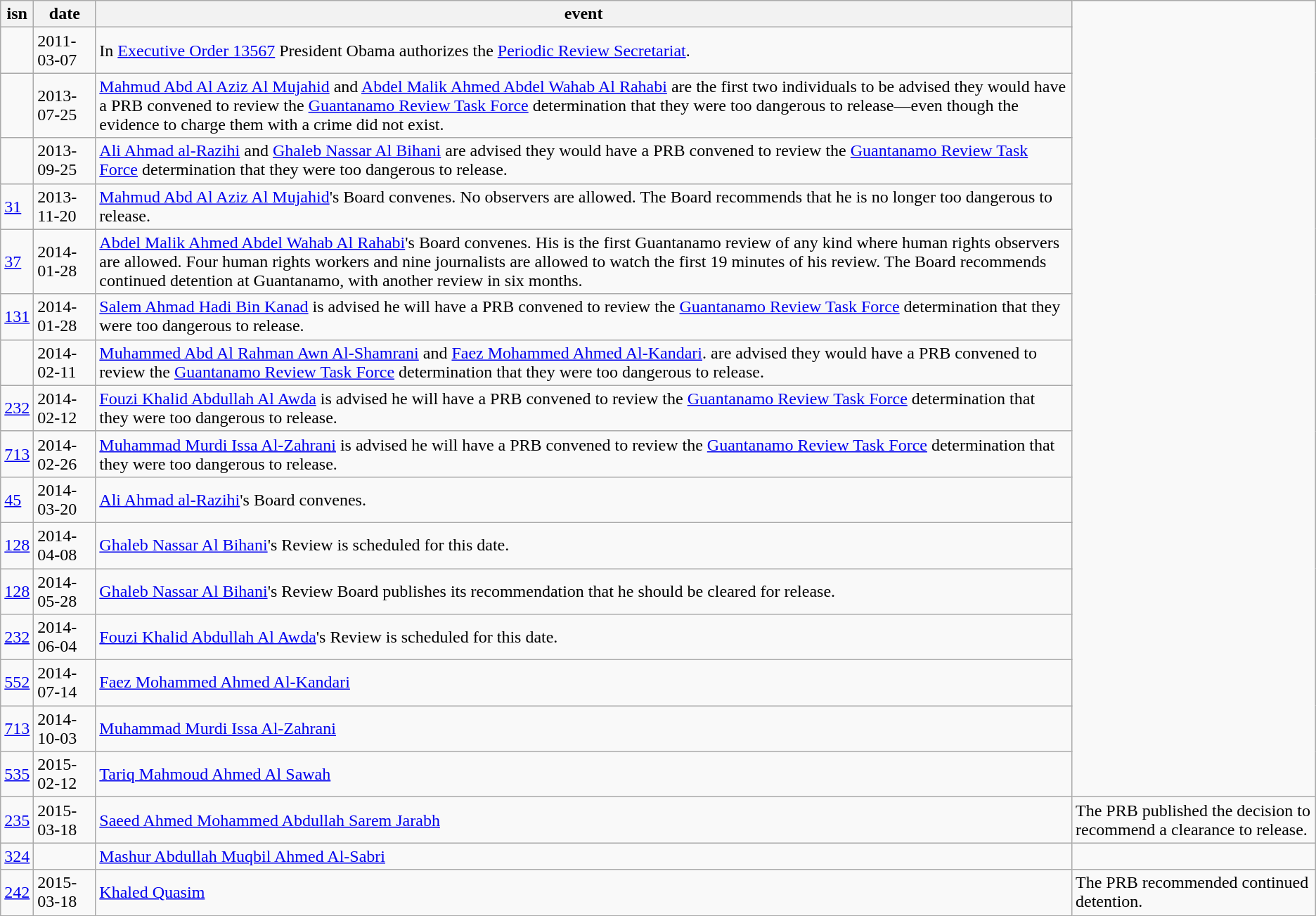<table class="wikitable" >
<tr>
<th>isn</th>
<th>date</th>
<th>event</th>
</tr>
<tr>
<td></td>
<td>2011-03-07</td>
<td>In <a href='#'>Executive Order 13567</a> President Obama authorizes the <a href='#'>Periodic Review Secretariat</a>.</td>
</tr>
<tr>
<td></td>
<td>2013-07-25</td>
<td><a href='#'>Mahmud Abd Al Aziz Al Mujahid</a> and <a href='#'>Abdel Malik Ahmed Abdel Wahab Al Rahabi</a> are the first two individuals to be advised they would have a PRB convened to review the <a href='#'>Guantanamo Review Task Force</a> determination that they were too dangerous to release—even though the evidence to charge them with a crime did not exist.</td>
</tr>
<tr>
<td></td>
<td>2013-09-25</td>
<td><a href='#'>Ali Ahmad al-Razihi</a> and <a href='#'>Ghaleb Nassar Al Bihani</a> are advised they would have a PRB convened to review the <a href='#'>Guantanamo Review Task Force</a> determination that they were too dangerous to release.</td>
</tr>
<tr>
<td><a href='#'>31</a></td>
<td>2013-11-20</td>
<td><a href='#'>Mahmud Abd Al Aziz Al Mujahid</a>'s Board convenes.  No observers are allowed.  The Board recommends that he is no longer too dangerous to release.</td>
</tr>
<tr>
<td><a href='#'>37</a></td>
<td>2014-01-28</td>
<td><a href='#'>Abdel Malik Ahmed Abdel Wahab Al Rahabi</a>'s Board convenes.  His is the first Guantanamo review of any kind where human rights observers are allowed.  Four human rights workers and nine journalists are allowed to watch the first 19 minutes of his review.  The Board recommends continued detention at Guantanamo, with another review in six months.</td>
</tr>
<tr>
<td><a href='#'>131</a></td>
<td>2014-01-28</td>
<td><a href='#'>Salem Ahmad Hadi Bin Kanad</a> is advised he will have a PRB convened to review the <a href='#'>Guantanamo Review Task Force</a> determination that they were too dangerous to release.</td>
</tr>
<tr>
<td></td>
<td>2014-02-11</td>
<td><a href='#'>Muhammed Abd Al Rahman Awn Al-Shamrani</a> and <a href='#'>Faez Mohammed Ahmed Al-Kandari</a>. are advised they would have a PRB convened to review the <a href='#'>Guantanamo Review Task Force</a> determination that they were too dangerous to release.</td>
</tr>
<tr>
<td><a href='#'>232</a></td>
<td>2014-02-12</td>
<td><a href='#'>Fouzi Khalid Abdullah Al Awda</a> is advised he will have a PRB convened to review the <a href='#'>Guantanamo Review Task Force</a> determination that they were too dangerous to release.</td>
</tr>
<tr>
<td><a href='#'>713</a></td>
<td>2014-02-26</td>
<td><a href='#'>Muhammad Murdi Issa Al-Zahrani</a> is advised he will have a PRB convened to review the <a href='#'>Guantanamo Review Task Force</a> determination that they were too dangerous to release.</td>
</tr>
<tr>
<td><a href='#'>45</a></td>
<td>2014-03-20</td>
<td><a href='#'>Ali Ahmad al-Razihi</a>'s Board convenes.</td>
</tr>
<tr>
<td><a href='#'>128</a></td>
<td>2014-04-08</td>
<td><a href='#'>Ghaleb Nassar Al Bihani</a>'s Review is scheduled for this date.</td>
</tr>
<tr>
<td><a href='#'>128</a></td>
<td>2014-05-28</td>
<td><a href='#'>Ghaleb Nassar Al Bihani</a>'s Review Board publishes its recommendation that he should be cleared for release.</td>
</tr>
<tr>
<td><a href='#'>232</a></td>
<td>2014-06-04</td>
<td><a href='#'>Fouzi Khalid Abdullah Al Awda</a>'s Review is scheduled for this date.</td>
</tr>
<tr>
<td><a href='#'>552</a></td>
<td>2014-07-14</td>
<td><a href='#'>Faez Mohammed Ahmed Al-Kandari</a></td>
</tr>
<tr>
<td><a href='#'>713</a></td>
<td>2014-10-03</td>
<td><a href='#'>Muhammad Murdi Issa Al-Zahrani</a></td>
</tr>
<tr>
<td><a href='#'>535</a></td>
<td>2015-02-12</td>
<td><a href='#'>Tariq Mahmoud Ahmed Al Sawah</a></td>
</tr>
<tr>
<td><a href='#'>235</a></td>
<td>2015-03-18</td>
<td><a href='#'>Saeed Ahmed Mohammed Abdullah Sarem Jarabh</a></td>
<td>The PRB published the decision to recommend a clearance to release.</td>
</tr>
<tr>
<td><a href='#'>324</a></td>
<td></td>
<td><a href='#'>Mashur Abdullah Muqbil Ahmed Al-Sabri</a></td>
</tr>
<tr>
<td><a href='#'>242</a></td>
<td>2015-03-18</td>
<td><a href='#'>Khaled Quasim</a></td>
<td>The PRB recommended continued detention.</td>
</tr>
</table>
